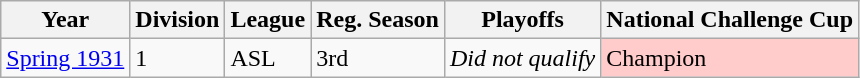<table class="wikitable">
<tr>
<th>Year</th>
<th>Division</th>
<th>League</th>
<th>Reg. Season</th>
<th>Playoffs</th>
<th>National Challenge Cup</th>
</tr>
<tr>
<td><a href='#'>Spring 1931</a></td>
<td>1</td>
<td>ASL</td>
<td>3rd</td>
<td><em>Did not qualify</em></td>
<td bgcolor="FFCBCB">Champion</td>
</tr>
</table>
